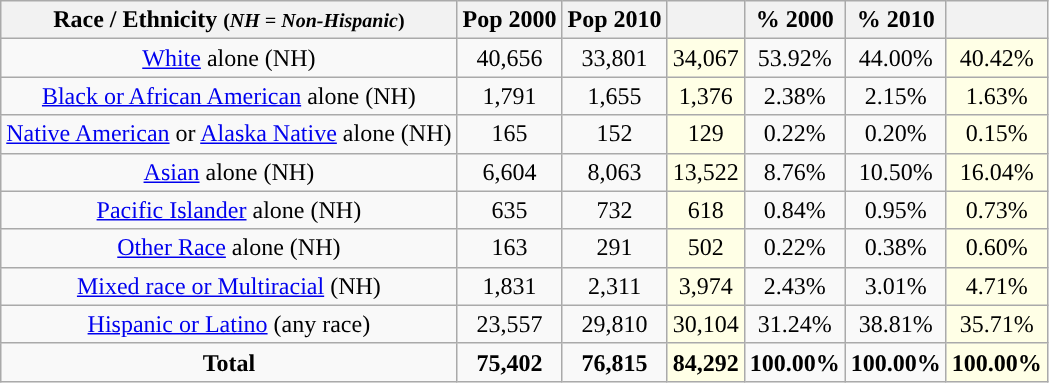<table class="wikitable" style="text-align:center;">
<tr>
<th>Race / Ethnicity <small>(<em>NH = Non-Hispanic</em>)</small></th>
<th>Pop 2000</th>
<th>Pop 2010</th>
<th></th>
<th>% 2000</th>
<th>% 2010</th>
<th></th>
</tr>
<tr>
<td><a href='#'>White</a> alone (NH)</td>
<td>40,656</td>
<td>33,801</td>
<td style='background: #ffffe6;'>34,067</td>
<td>53.92%</td>
<td>44.00%</td>
<td style='background: #ffffe6;'>40.42%</td>
</tr>
<tr>
<td><a href='#'>Black or African American</a> alone (NH)</td>
<td>1,791</td>
<td>1,655</td>
<td style='background: #ffffe6;'>1,376</td>
<td>2.38%</td>
<td>2.15%</td>
<td style='background: #ffffe6;'>1.63%</td>
</tr>
<tr>
<td><a href='#'>Native American</a> or <a href='#'>Alaska Native</a> alone (NH)</td>
<td>165</td>
<td>152</td>
<td style='background: #ffffe6;'>129</td>
<td>0.22%</td>
<td>0.20%</td>
<td style='background: #ffffe6;'>0.15%</td>
</tr>
<tr>
<td><a href='#'>Asian</a> alone (NH)</td>
<td>6,604</td>
<td>8,063</td>
<td style='background: #ffffe6;'>13,522</td>
<td>8.76%</td>
<td>10.50%</td>
<td style='background: #ffffe6;'>16.04%</td>
</tr>
<tr>
<td><a href='#'>Pacific Islander</a> alone (NH)</td>
<td>635</td>
<td>732</td>
<td style='background: #ffffe6;'>618</td>
<td>0.84%</td>
<td>0.95%</td>
<td style='background: #ffffe6;'>0.73%</td>
</tr>
<tr>
<td><a href='#'>Other Race</a> alone (NH)</td>
<td>163</td>
<td>291</td>
<td style='background: #ffffe6;'>502</td>
<td>0.22%</td>
<td>0.38%</td>
<td style='background: #ffffe6;'>0.60%</td>
</tr>
<tr>
<td><a href='#'>Mixed race or Multiracial</a> (NH)</td>
<td>1,831</td>
<td>2,311</td>
<td style='background: #ffffe6;'>3,974</td>
<td>2.43%</td>
<td>3.01%</td>
<td style='background: #ffffe6;'>4.71%</td>
</tr>
<tr>
<td><a href='#'>Hispanic or Latino</a> (any race)</td>
<td>23,557</td>
<td>29,810</td>
<td style='background: #ffffe6;'>30,104</td>
<td>31.24%</td>
<td>38.81%</td>
<td style='background: #ffffe6;'>35.71%</td>
</tr>
<tr>
<td><strong>Total</strong></td>
<td><strong>75,402</strong></td>
<td><strong>76,815</strong></td>
<td style='background: #ffffe6;'><strong>84,292</strong></td>
<td><strong>100.00%</strong></td>
<td><strong>100.00%</strong></td>
<td style='background: #ffffe6;'><strong>100.00%</strong></td>
</tr>
</table>
